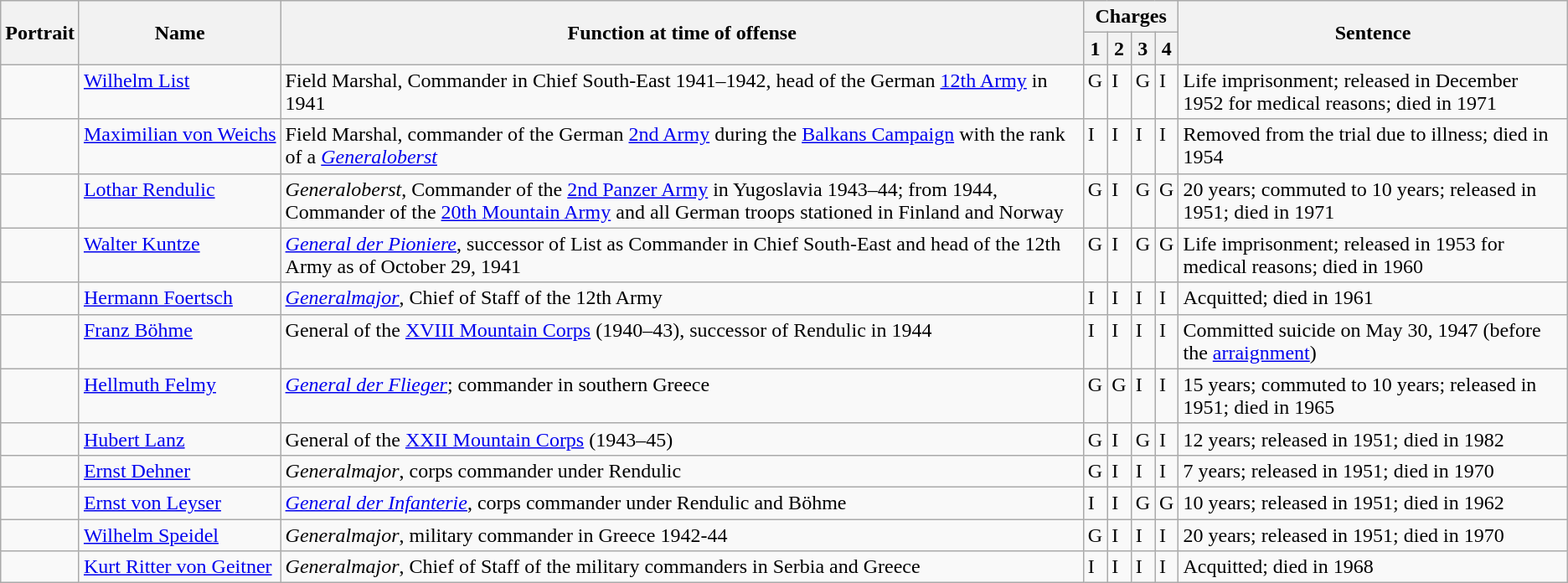<table class="wikitable">
<tr>
<th rowspan="2">Portrait</th>
<th align="left" rowspan="2">Name</th>
<th align="left" rowspan="2">Function at time of offense</th>
<th colspan="4">Charges</th>
<th align="left" rowspan="2">Sentence</th>
</tr>
<tr>
<th>1</th>
<th>2</th>
<th>3</th>
<th>4</th>
</tr>
<tr>
<td></td>
<td valign="top"><a href='#'>Wilhelm List</a></td>
<td valign="top">Field Marshal, Commander in Chief South-East 1941–1942, head of the German <a href='#'>12th Army</a> in 1941</td>
<td valign="top">G</td>
<td valign="top">I</td>
<td valign="top">G</td>
<td valign="top">I</td>
<td valign="top">Life imprisonment; released in December 1952 for medical reasons; died in 1971</td>
</tr>
<tr>
<td></td>
<td valign="top"><a href='#'>Maximilian von Weichs</a></td>
<td valign="top">Field Marshal, commander of the German <a href='#'>2nd Army</a> during the <a href='#'>Balkans Campaign</a> with the rank of a <em><a href='#'>Generaloberst</a></em></td>
<td valign="top">I</td>
<td valign="top">I</td>
<td valign="top">I</td>
<td valign="top">I</td>
<td valign="top">Removed from the trial due to illness; died in 1954</td>
</tr>
<tr>
<td></td>
<td valign="top"><a href='#'>Lothar Rendulic</a></td>
<td valign="top"><em>Generaloberst</em>, Commander of the <a href='#'>2nd Panzer Army</a> in Yugoslavia 1943–44; from 1944, Commander of the <a href='#'>20th Mountain Army</a> and all German troops stationed in Finland and Norway</td>
<td valign="top">G</td>
<td valign="top">I</td>
<td valign="top">G</td>
<td valign="top">G</td>
<td valign="top">20 years; commuted to 10 years; released in 1951; died in 1971</td>
</tr>
<tr>
<td></td>
<td valign="top"><a href='#'>Walter Kuntze</a></td>
<td valign="top"><em><a href='#'>General der Pioniere</a></em>, successor of List as Commander in Chief South-East and head of the 12th Army as of October 29, 1941</td>
<td valign="top">G</td>
<td valign="top">I</td>
<td valign="top">G</td>
<td valign="top">G</td>
<td valign="top">Life imprisonment; released in 1953 for medical reasons; died in 1960</td>
</tr>
<tr>
<td></td>
<td valign="top"><a href='#'>Hermann Foertsch</a></td>
<td valign="top"><em><a href='#'>Generalmajor</a></em>, Chief of Staff of the 12th Army</td>
<td valign="top">I</td>
<td valign="top">I</td>
<td valign="top">I</td>
<td valign="top">I</td>
<td valign="top">Acquitted; died in 1961</td>
</tr>
<tr>
<td></td>
<td valign="top"><a href='#'>Franz Böhme</a></td>
<td valign="top">General of the <a href='#'>XVIII Mountain Corps</a> (1940–43), successor of Rendulic in 1944</td>
<td valign="top">I</td>
<td valign="top">I</td>
<td valign="top">I</td>
<td valign="top">I</td>
<td valign="top">Committed suicide on May 30, 1947 (before the <a href='#'>arraignment</a>)</td>
</tr>
<tr>
<td></td>
<td valign="top"><a href='#'>Hellmuth Felmy</a></td>
<td valign="top"><em><a href='#'>General der Flieger</a></em>; commander in southern Greece</td>
<td valign="top">G</td>
<td valign="top">G</td>
<td valign="top">I</td>
<td valign="top">I</td>
<td valign="top">15 years; commuted to 10 years; released in 1951; died in 1965</td>
</tr>
<tr>
<td></td>
<td valign="top"><a href='#'>Hubert Lanz</a></td>
<td valign="top">General of the <a href='#'>XXII Mountain Corps</a> (1943–45)</td>
<td valign="top">G</td>
<td valign="top">I</td>
<td valign="top">G</td>
<td valign="top">I</td>
<td valign="top">12 years; released in 1951; died in 1982</td>
</tr>
<tr>
<td></td>
<td valign="top"><a href='#'>Ernst Dehner</a></td>
<td valign="top"><em>Generalmajor</em>, corps commander under Rendulic</td>
<td valign="top">G</td>
<td valign="top">I</td>
<td valign="top">I</td>
<td valign="top">I</td>
<td valign="top">7 years; released in 1951; died in 1970</td>
</tr>
<tr>
<td></td>
<td valign="top"><a href='#'>Ernst von Leyser</a></td>
<td valign="top"><em><a href='#'>General der Infanterie</a></em>, corps commander under Rendulic and Böhme</td>
<td valign="top">I</td>
<td valign="top">I</td>
<td valign="top">G</td>
<td valign="top">G</td>
<td valign="top">10 years; released in 1951; died in 1962</td>
</tr>
<tr>
<td></td>
<td valign="top"><a href='#'>Wilhelm Speidel</a></td>
<td valign="top"><em>Generalmajor</em>, military commander in Greece 1942-44</td>
<td valign="top">G</td>
<td valign="top">I</td>
<td valign="top">I</td>
<td valign="top">I</td>
<td valign="top">20 years; released in 1951; died in 1970</td>
</tr>
<tr>
<td></td>
<td valign="top"><a href='#'>Kurt Ritter von Geitner</a></td>
<td valign="top"><em>Generalmajor</em>, Chief of Staff of the military commanders in Serbia and Greece</td>
<td valign="top">I</td>
<td valign="top">I</td>
<td valign="top">I</td>
<td valign="top">I</td>
<td valign="top">Acquitted; died in 1968</td>
</tr>
</table>
